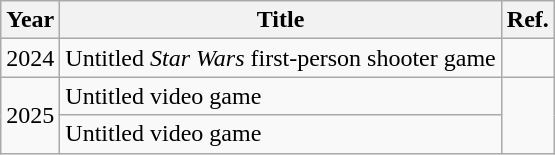<table class="wikitable">
<tr>
<th>Year</th>
<th>Title</th>
<th>Ref.</th>
</tr>
<tr>
<td>2024</td>
<td>Untitled <em>Star Wars</em> first-person shooter game</td>
<td></td>
</tr>
<tr>
<td rowspan="2">2025</td>
<td>Untitled video game</td>
<td rowspan="2"></td>
</tr>
<tr>
<td>Untitled video game</td>
</tr>
</table>
